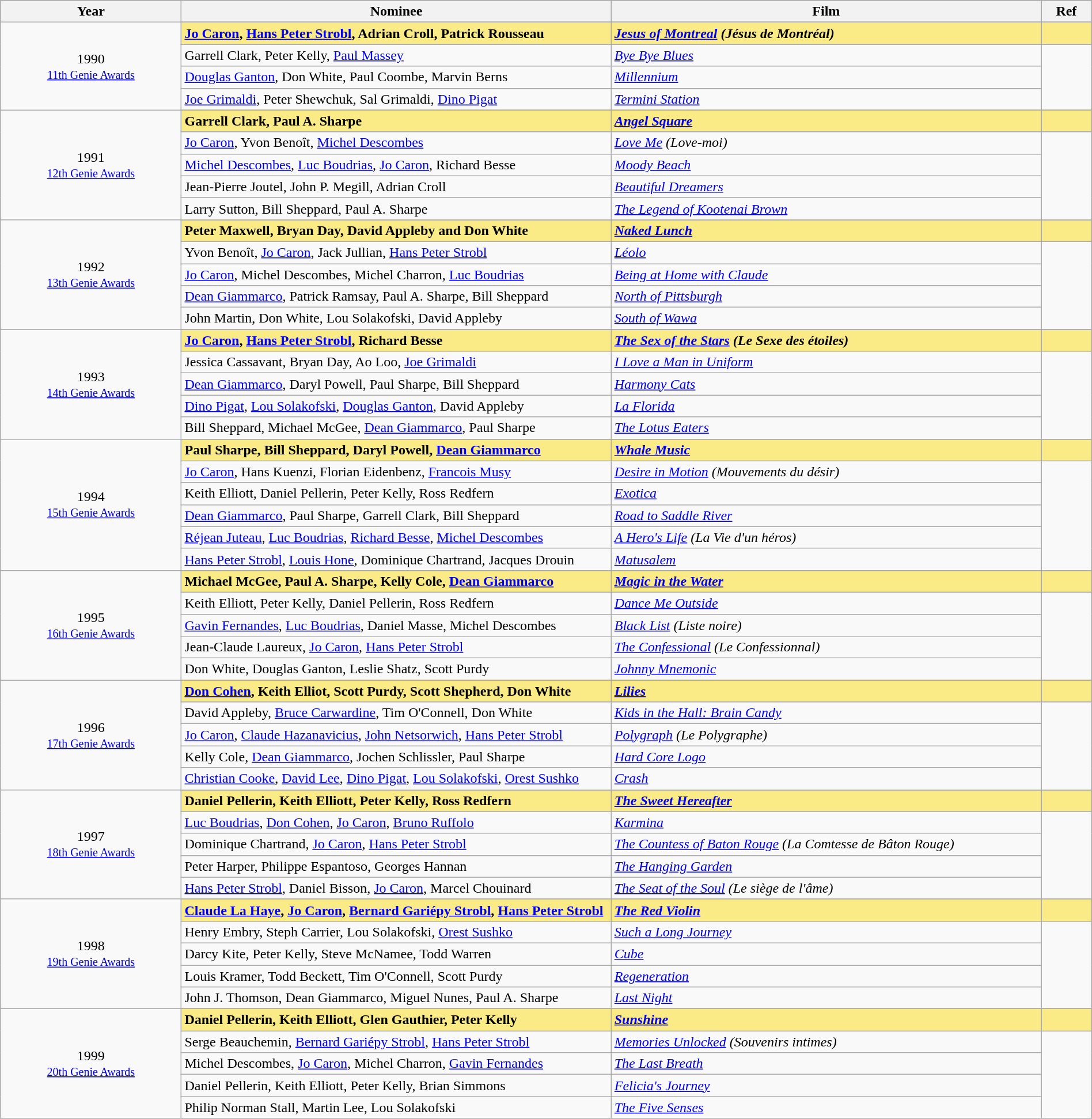<table class="wikitable" style="width:100%;">
<tr style="background:#bebebe;">
<th style="width:8%;">Year</th>
<th style="width:19%;">Nominee</th>
<th style="width:19%;">Film</th>
<th style="width:2%;">Ref</th>
</tr>
<tr>
<td rowspan="5" align="center">1990 <br> <small><a href='#'>11th Genie Awards</a></small></td>
</tr>
<tr style="background:#FAEB86;">
<td><strong><a href='#'>Jo Caron</a>, <a href='#'>Hans Peter Strobl</a>, Adrian Croll, Patrick Rousseau</strong></td>
<td><strong><em><a href='#'>Jesus of Montreal</a> (Jésus de Montréal)</em></strong></td>
<td></td>
</tr>
<tr>
<td>Garrell Clark, Peter Kelly, <a href='#'>Paul Massey</a></td>
<td><em><a href='#'>Bye Bye Blues</a></em></td>
<td rowspan=3></td>
</tr>
<tr>
<td><a href='#'>Douglas Ganton</a>, Don White, Paul Coombe, Marvin Berns</td>
<td><em><a href='#'>Millennium</a></em></td>
</tr>
<tr>
<td><a href='#'>Joe Grimaldi</a>, Peter Shewchuk, Sal Grimaldi, <a href='#'>Dino Pigat</a></td>
<td><em><a href='#'>Termini Station</a></em></td>
</tr>
<tr>
<td rowspan="6" align="center">1991 <br> <small><a href='#'>12th Genie Awards</a></small></td>
</tr>
<tr style="background:#FAEB86;">
<td><strong>Garrell Clark, Paul A. Sharpe</strong></td>
<td><strong><em><a href='#'>Angel Square</a></em></strong></td>
<td></td>
</tr>
<tr>
<td><a href='#'>Jo Caron</a>, Yvon Benoît, <a href='#'>Michel Descombes</a></td>
<td><em><a href='#'>Love Me</a> (Love-moi)</em></td>
<td rowspan=4></td>
</tr>
<tr>
<td><a href='#'>Michel Descombes</a>, <a href='#'>Luc Boudrias</a>, <a href='#'>Jo Caron</a>, Richard Besse</td>
<td><em><a href='#'>Moody Beach</a></em></td>
</tr>
<tr>
<td>Jean-Pierre Joutel, John P. Megill, Adrian Croll</td>
<td><em><a href='#'>Beautiful Dreamers</a></em></td>
</tr>
<tr>
<td>Larry Sutton, Bill Sheppard, Paul A. Sharpe</td>
<td><em><a href='#'>The Legend of Kootenai Brown</a></em></td>
</tr>
<tr>
<td rowspan="6" align="center">1992 <br> <small><a href='#'>13th Genie Awards</a></small></td>
</tr>
<tr style="background:#FAEB86;">
<td><strong>Peter Maxwell, Bryan Day, David Appleby and Don White</strong></td>
<td><strong><em><a href='#'>Naked Lunch</a></em></strong></td>
<td></td>
</tr>
<tr>
<td>Yvon Benoît, <a href='#'>Jo Caron</a>, Jack Jullian, <a href='#'>Hans Peter Strobl</a></td>
<td><em><a href='#'>Léolo</a></em></td>
<td rowspan=4></td>
</tr>
<tr>
<td><a href='#'>Jo Caron</a>, Michel Descombes, Michel Charron, <a href='#'>Luc Boudrias</a></td>
<td><em><a href='#'>Being at Home with Claude</a></em></td>
</tr>
<tr>
<td><a href='#'>Dean Giammarco</a>, Patrick Ramsay, Paul A. Sharpe, Bill Sheppard</td>
<td><em><a href='#'>North of Pittsburgh</a></em></td>
</tr>
<tr>
<td>John Martin, Don White, Lou Solakofski, David Appleby</td>
<td><em><a href='#'>South of Wawa</a></em></td>
</tr>
<tr>
<td rowspan="6" align="center">1993 <br> <small><a href='#'>14th Genie Awards</a></small></td>
</tr>
<tr style="background:#FAEB86;">
<td><strong><a href='#'>Jo Caron</a>, <a href='#'>Hans Peter Strobl</a>, Richard Besse</strong></td>
<td><strong><em><a href='#'>The Sex of the Stars</a> (Le Sexe des étoiles)</em></strong></td>
<td></td>
</tr>
<tr>
<td>Jessica Cassavant, Bryan Day, Ao Loo, <a href='#'>Joe Grimaldi</a></td>
<td><em><a href='#'>I Love a Man in Uniform</a></em></td>
<td rowspan=4></td>
</tr>
<tr>
<td><a href='#'>Dean Giammarco</a>, Daryl Powell, Paul Sharpe, Bill Sheppard</td>
<td><em><a href='#'>Harmony Cats</a></em></td>
</tr>
<tr>
<td><a href='#'>Dino Pigat</a>, <a href='#'>Lou Solakofski</a>, <a href='#'>Douglas Ganton</a>, David Appleby</td>
<td><em><a href='#'>La Florida</a></em></td>
</tr>
<tr>
<td>Bill Sheppard, Michael McGee, <a href='#'>Dean Giammarco</a>, Paul Sharpe</td>
<td><em><a href='#'>The Lotus Eaters</a></em></td>
</tr>
<tr>
<td rowspan="7" align="center">1994 <br> <small><a href='#'>15th Genie Awards</a></small></td>
</tr>
<tr style="background:#FAEB86;">
<td><strong>Paul Sharpe, Bill Sheppard, Daryl Powell, <a href='#'>Dean Giammarco</a></strong></td>
<td><strong><em><a href='#'>Whale Music</a></em></strong></td>
<td></td>
</tr>
<tr>
<td><a href='#'>Jo Caron</a>, Hans Kuenzi, Florian Eidenbenz, <a href='#'>Francois Musy</a></td>
<td><em><a href='#'>Desire in Motion</a> (Mouvements du désir)</em></td>
<td rowspan=5></td>
</tr>
<tr>
<td>Keith Elliott, Daniel Pellerin, Peter Kelly, Ross Redfern</td>
<td><em><a href='#'>Exotica</a></em></td>
</tr>
<tr>
<td><a href='#'>Dean Giammarco</a>, Paul Sharpe, Garrell Clark, Bill Sheppard</td>
<td><em><a href='#'>Road to Saddle River</a></em></td>
</tr>
<tr>
<td><a href='#'>Réjean Juteau</a>, <a href='#'>Luc Boudrias</a>, <a href='#'>Richard Besse</a>, <a href='#'>Michel Descombes</a></td>
<td><em><a href='#'>A Hero's Life</a> (La Vie d'un héros)</em></td>
</tr>
<tr>
<td><a href='#'>Hans Peter Strobl</a>, <a href='#'>Louis Hone</a>, Dominique Chartrand, Jacques Drouin</td>
<td><em><a href='#'>Matusalem</a></em></td>
</tr>
<tr>
<td rowspan="6" align="center">1995 <br> <small><a href='#'>16th Genie Awards</a></small></td>
</tr>
<tr style="background:#FAEB86;">
<td><strong>Michael McGee, Paul A. Sharpe, Kelly Cole, <a href='#'>Dean Giammarco</a></strong></td>
<td><strong><em><a href='#'>Magic in the Water</a></em></strong></td>
<td></td>
</tr>
<tr>
<td>Keith Elliott, Peter Kelly, Daniel Pellerin, Ross Redfern</td>
<td><em><a href='#'>Dance Me Outside</a></em></td>
<td rowspan=4></td>
</tr>
<tr>
<td><a href='#'>Gavin Fernandes</a>, <a href='#'>Luc Boudrias</a>, Daniel Masse, Michel Descombes</td>
<td><em><a href='#'>Black List</a> (Liste noire)</em></td>
</tr>
<tr>
<td>Jean-Claude Laureux, <a href='#'>Jo Caron</a>, <a href='#'>Hans Peter Strobl</a></td>
<td><em><a href='#'>The Confessional</a> (Le Confessionnal)</em></td>
</tr>
<tr>
<td>Don White, Douglas Ganton, Leslie Shatz, Scott Purdy</td>
<td><em><a href='#'>Johnny Mnemonic</a></em></td>
</tr>
<tr>
<td rowspan="6" align="center">1996 <br> <small><a href='#'>17th Genie Awards</a></small></td>
</tr>
<tr style="background:#FAEB86;">
<td><strong><a href='#'>Don Cohen</a>, Keith Elliot, Scott Purdy, Scott Shepherd, Don White</strong></td>
<td><strong><em><a href='#'>Lilies</a></em></strong></td>
<td></td>
</tr>
<tr>
<td>David Appleby, <a href='#'>Bruce Carwardine</a>, Tim O'Connell, Don White</td>
<td><em><a href='#'>Kids in the Hall: Brain Candy</a></em></td>
<td rowspan=4></td>
</tr>
<tr>
<td><a href='#'>Jo Caron</a>, <a href='#'>Claude Hazanavicius</a>, <a href='#'>John Netsorwich</a>, <a href='#'>Hans Peter Strobl</a></td>
<td><em><a href='#'>Polygraph</a> (Le Polygraphe)</em></td>
</tr>
<tr>
<td>Kelly Cole, <a href='#'>Dean Giammarco</a>, Jochen Schlissler, Paul Sharpe</td>
<td><em><a href='#'>Hard Core Logo</a></em></td>
</tr>
<tr>
<td><a href='#'>Christian Cooke</a>, <a href='#'>David Lee</a>, <a href='#'>Dino Pigat</a>, <a href='#'>Lou Solakofski</a>, <a href='#'>Orest Sushko</a></td>
<td><em><a href='#'>Crash</a></em></td>
</tr>
<tr>
<td rowspan="6" align="center">1997 <br> <small><a href='#'>18th Genie Awards</a></small></td>
</tr>
<tr style="background:#FAEB86;">
<td><strong>Daniel Pellerin, Keith Elliott, Peter Kelly, Ross Redfern</strong></td>
<td><strong><em><a href='#'>The Sweet Hereafter</a></em></strong></td>
<td></td>
</tr>
<tr>
<td><a href='#'>Luc Boudrias</a>, <a href='#'>Don Cohen</a>, <a href='#'>Jo Caron</a>, <a href='#'>Bruno Ruffolo</a></td>
<td><em><a href='#'>Karmina</a></em></td>
<td rowspan=4></td>
</tr>
<tr>
<td>Dominique Chartrand, <a href='#'>Jo Caron</a>, <a href='#'>Hans Peter Strobl</a></td>
<td><em><a href='#'>The Countess of Baton Rouge</a> (La Comtesse de Bâton Rouge)</em></td>
</tr>
<tr>
<td>Peter Harper, Philippe Espantoso, Georges Hannan</td>
<td><em><a href='#'>The Hanging Garden</a></em></td>
</tr>
<tr>
<td><a href='#'>Hans Peter Strobl</a>, Daniel Bisson, <a href='#'>Jo Caron</a>, Marcel Chouinard</td>
<td><em><a href='#'>The Seat of the Soul</a> (Le siège de l'âme)</em></td>
</tr>
<tr>
<td rowspan="6" align="center">1998 <br> <small><a href='#'>19th Genie Awards</a></small></td>
</tr>
<tr style="background:#FAEB86;">
<td><strong><a href='#'>Claude La Haye</a>, <a href='#'>Jo Caron</a>, <a href='#'>Bernard Gariépy Strobl</a>, <a href='#'>Hans Peter Strobl</a></strong></td>
<td><strong><em><a href='#'>The Red Violin</a></em></strong></td>
<td></td>
</tr>
<tr>
<td>Henry Embry, Steph Carrier, Lou Solakofski, <a href='#'>Orest Sushko</a></td>
<td><em><a href='#'>Such a Long Journey</a></em></td>
<td rowspan=4></td>
</tr>
<tr>
<td>Darcy Kite, Peter Kelly, Steve McNamee, Todd Warren</td>
<td><em><a href='#'>Cube</a></em></td>
</tr>
<tr>
<td>Louis Kramer, Todd Beckett, Tim O'Connell, Scott Purdy</td>
<td><em><a href='#'>Regeneration</a></em></td>
</tr>
<tr>
<td>John J. Thomson, Dean Giammarco, Miguel Nunes, Paul A. Sharpe</td>
<td><em><a href='#'>Last Night</a></em></td>
</tr>
<tr>
<td rowspan="6" align="center">1999 <br> <small><a href='#'>20th Genie Awards</a></small></td>
</tr>
<tr style="background:#FAEB86;">
<td><strong>Daniel Pellerin, Keith Elliott, Glen Gauthier, Peter Kelly</strong></td>
<td><strong><em><a href='#'>Sunshine</a></em></strong></td>
<td></td>
</tr>
<tr>
<td>Serge Beauchemin, <a href='#'>Bernard Gariépy Strobl</a>, <a href='#'>Hans Peter Strobl</a></td>
<td><em><a href='#'>Memories Unlocked</a> (Souvenirs intimes)</em></td>
<td rowspan=4></td>
</tr>
<tr>
<td>Michel Descombes, <a href='#'>Jo Caron</a>, Michel Charron, <a href='#'>Gavin Fernandes</a></td>
<td><em><a href='#'>The Last Breath</a></em></td>
</tr>
<tr>
<td>Daniel Pellerin, Keith Elliott, Peter Kelly, Brian Simmons</td>
<td><em><a href='#'>Felicia's Journey</a></em></td>
</tr>
<tr>
<td>Philip Norman Stall, Martin Lee, Lou Solakofski</td>
<td><em><a href='#'>The Five Senses</a></em></td>
</tr>
</table>
